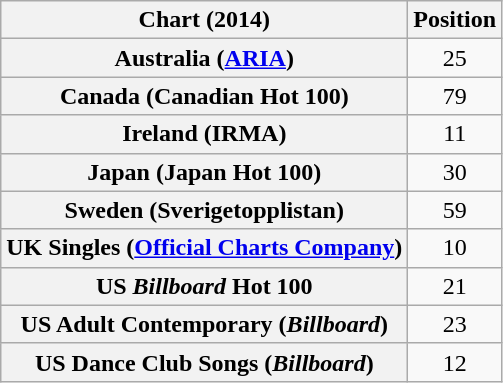<table class="wikitable sortable plainrowheaders">
<tr>
<th>Chart (2014)</th>
<th>Position</th>
</tr>
<tr>
<th scope=row>Australia (<a href='#'>ARIA</a>)</th>
<td align=center>25</td>
</tr>
<tr>
<th scope="row">Canada (Canadian Hot 100)</th>
<td style="text-align:center;">79</td>
</tr>
<tr>
<th scope="row">Ireland (IRMA)</th>
<td style="text-align:center;">11</td>
</tr>
<tr>
<th scope="row">Japan (Japan Hot 100)</th>
<td style="text-align:center;">30</td>
</tr>
<tr>
<th scope="row">Sweden (Sverigetopplistan)</th>
<td style="text-align:center;">59</td>
</tr>
<tr>
<th scope="row">UK Singles (<a href='#'>Official Charts Company</a>)</th>
<td style="text-align:center;">10</td>
</tr>
<tr>
<th scope="row">US <em>Billboard</em> Hot 100</th>
<td style="text-align:center;">21</td>
</tr>
<tr>
<th scope="row">US Adult Contemporary (<em>Billboard</em>)</th>
<td style="text-align:center;">23</td>
</tr>
<tr>
<th scope="row">US Dance Club Songs (<em>Billboard</em>)</th>
<td style="text-align:center;">12</td>
</tr>
</table>
